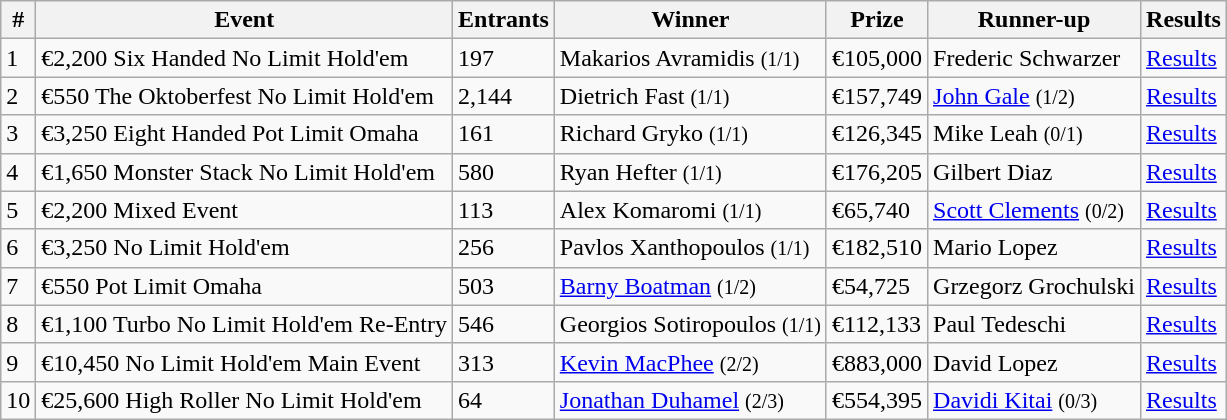<table class="wikitable sortable">
<tr>
<th bgcolor="#FFEBAD">#</th>
<th bgcolor="#FFEBAD">Event</th>
<th bgcolor="#FFEBAD">Entrants</th>
<th bgcolor="#FFEBAD">Winner</th>
<th bgcolor="#FFEBAD">Prize</th>
<th bgcolor="#FFEBAD">Runner-up</th>
<th bgcolor="#FFEBAD">Results</th>
</tr>
<tr>
<td>1</td>
<td>€2,200 Six Handed No Limit Hold'em</td>
<td>197</td>
<td>Makarios Avramidis <small>(1/1)</small></td>
<td>€105,000</td>
<td>Frederic Schwarzer</td>
<td><a href='#'>Results</a></td>
</tr>
<tr>
<td>2</td>
<td>€550 The Oktoberfest No Limit Hold'em</td>
<td>2,144</td>
<td>Dietrich Fast <small>(1/1)</small></td>
<td>€157,749</td>
<td><a href='#'>John Gale</a> <small>(1/2)</small></td>
<td><a href='#'>Results</a></td>
</tr>
<tr>
<td>3</td>
<td>€3,250 Eight Handed Pot Limit Omaha</td>
<td>161</td>
<td>Richard Gryko <small>(1/1)</small></td>
<td>€126,345</td>
<td>Mike Leah <small>(0/1)</small></td>
<td><a href='#'>Results</a></td>
</tr>
<tr>
<td>4</td>
<td>€1,650 Monster Stack No Limit Hold'em</td>
<td>580</td>
<td>Ryan Hefter <small>(1/1)</small></td>
<td>€176,205</td>
<td>Gilbert Diaz</td>
<td><a href='#'>Results</a></td>
</tr>
<tr>
<td>5</td>
<td>€2,200 Mixed Event</td>
<td>113</td>
<td>Alex Komaromi <small>(1/1)</small></td>
<td>€65,740</td>
<td><a href='#'>Scott Clements</a> <small>(0/2)</small></td>
<td><a href='#'>Results</a></td>
</tr>
<tr>
<td>6</td>
<td>€3,250 No Limit Hold'em</td>
<td>256</td>
<td>Pavlos Xanthopoulos <small>(1/1)</small></td>
<td>€182,510</td>
<td>Mario Lopez</td>
<td><a href='#'>Results</a></td>
</tr>
<tr>
<td>7</td>
<td>€550 Pot Limit Omaha</td>
<td>503</td>
<td><a href='#'>Barny Boatman</a> <small>(1/2)</small></td>
<td>€54,725</td>
<td>Grzegorz Grochulski</td>
<td><a href='#'>Results</a></td>
</tr>
<tr>
<td>8</td>
<td>€1,100 Turbo No Limit Hold'em Re-Entry</td>
<td>546</td>
<td>Georgios Sotiropoulos <small>(1/1)</small></td>
<td>€112,133</td>
<td>Paul Tedeschi</td>
<td><a href='#'>Results</a></td>
</tr>
<tr>
<td>9</td>
<td>€10,450 No Limit Hold'em Main Event</td>
<td>313</td>
<td><a href='#'>Kevin MacPhee</a> <small>(2/2)</small></td>
<td>€883,000</td>
<td>David Lopez</td>
<td><a href='#'>Results</a></td>
</tr>
<tr>
<td>10</td>
<td>€25,600 High Roller No Limit Hold'em</td>
<td>64</td>
<td><a href='#'>Jonathan Duhamel</a> <small>(2/3)</small></td>
<td>€554,395</td>
<td><a href='#'>Davidi Kitai</a> <small>(0/3)</small></td>
<td><a href='#'>Results</a></td>
</tr>
</table>
